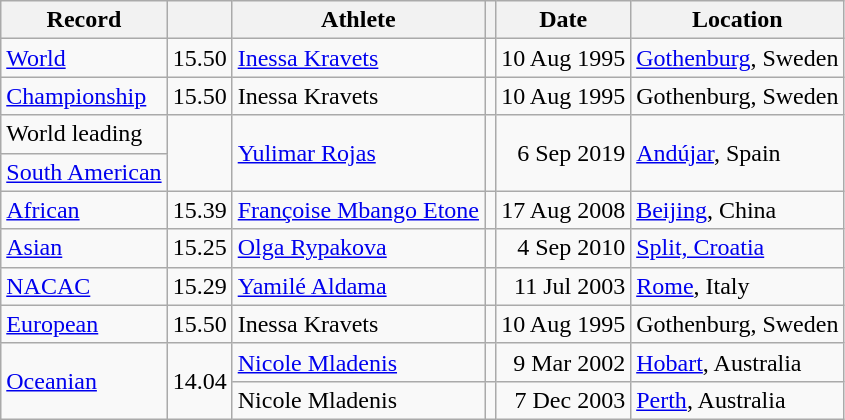<table class="wikitable">
<tr>
<th>Record</th>
<th></th>
<th>Athlete</th>
<th></th>
<th>Date</th>
<th>Location</th>
</tr>
<tr>
<td><a href='#'>World</a></td>
<td>15.50</td>
<td><a href='#'>Inessa Kravets</a></td>
<td></td>
<td align=right>10 Aug 1995</td>
<td><a href='#'>Gothenburg</a>, Sweden</td>
</tr>
<tr>
<td><a href='#'>Championship</a></td>
<td>15.50</td>
<td>Inessa Kravets</td>
<td></td>
<td align=right>10 Aug 1995</td>
<td>Gothenburg, Sweden</td>
</tr>
<tr>
<td>World leading</td>
<td rowspan=2></td>
<td rowspan=2><a href='#'>Yulimar Rojas</a></td>
<td rowspan=2></td>
<td rowspan=2 align=right>6 Sep 2019</td>
<td rowspan=2><a href='#'>Andújar</a>, Spain</td>
</tr>
<tr>
<td><a href='#'>South American</a></td>
</tr>
<tr>
<td><a href='#'>African</a></td>
<td>15.39</td>
<td><a href='#'>Françoise Mbango Etone</a></td>
<td></td>
<td align=right>17 Aug 2008</td>
<td><a href='#'>Beijing</a>, China</td>
</tr>
<tr>
<td><a href='#'>Asian</a></td>
<td>15.25</td>
<td><a href='#'>Olga Rypakova</a></td>
<td></td>
<td align=right>4 Sep 2010</td>
<td><a href='#'>Split, Croatia</a></td>
</tr>
<tr>
<td><a href='#'>NACAC</a></td>
<td>15.29</td>
<td><a href='#'>Yamilé Aldama</a></td>
<td></td>
<td align=right>11 Jul 2003</td>
<td><a href='#'>Rome</a>, Italy</td>
</tr>
<tr>
<td><a href='#'>European</a></td>
<td>15.50</td>
<td>Inessa Kravets</td>
<td></td>
<td align=right>10 Aug 1995</td>
<td>Gothenburg, Sweden</td>
</tr>
<tr>
<td rowspan=2><a href='#'>Oceanian</a></td>
<td rowspan=2>14.04</td>
<td><a href='#'>Nicole Mladenis</a></td>
<td></td>
<td align=right>9 Mar 2002</td>
<td><a href='#'>Hobart</a>, Australia</td>
</tr>
<tr>
<td>Nicole Mladenis</td>
<td></td>
<td align=right>7 Dec 2003</td>
<td><a href='#'>Perth</a>, Australia</td>
</tr>
</table>
